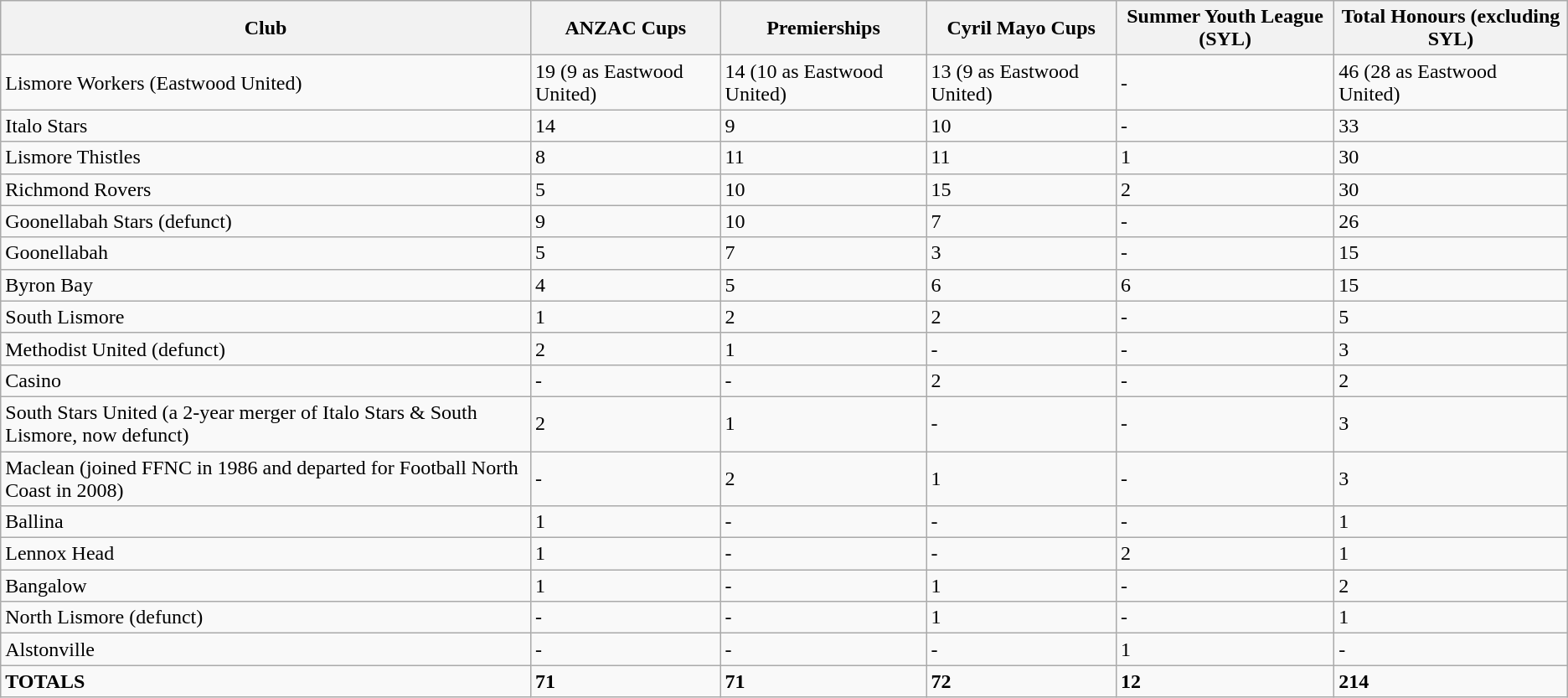<table class="wikitable">
<tr>
<th>Club</th>
<th>ANZAC Cups</th>
<th>Premierships</th>
<th>Cyril Mayo Cups</th>
<th>Summer Youth League (SYL)</th>
<th>Total Honours (excluding SYL)</th>
</tr>
<tr>
<td>Lismore Workers (Eastwood United)</td>
<td>19 (9 as Eastwood United)</td>
<td>14 (10 as Eastwood United)</td>
<td>13 (9 as Eastwood United)</td>
<td>-</td>
<td>46 (28 as Eastwood United)</td>
</tr>
<tr>
<td>Italo Stars</td>
<td>14</td>
<td>9</td>
<td>10</td>
<td>-</td>
<td>33</td>
</tr>
<tr>
<td>Lismore Thistles</td>
<td>8</td>
<td>11</td>
<td>11</td>
<td>1</td>
<td>30</td>
</tr>
<tr>
<td>Richmond Rovers</td>
<td>5</td>
<td>10</td>
<td>15</td>
<td>2</td>
<td>30</td>
</tr>
<tr>
<td>Goonellabah Stars (defunct)</td>
<td>9</td>
<td>10</td>
<td>7</td>
<td>-</td>
<td>26</td>
</tr>
<tr>
<td>Goonellabah</td>
<td>5</td>
<td>7</td>
<td>3</td>
<td>-</td>
<td>15</td>
</tr>
<tr>
<td>Byron Bay</td>
<td>4</td>
<td>5</td>
<td>6</td>
<td>6</td>
<td>15</td>
</tr>
<tr>
<td>South Lismore</td>
<td>1</td>
<td>2</td>
<td>2</td>
<td>-</td>
<td>5</td>
</tr>
<tr>
<td>Methodist United (defunct)</td>
<td>2</td>
<td>1</td>
<td>-</td>
<td>-</td>
<td>3</td>
</tr>
<tr>
<td>Casino</td>
<td>-</td>
<td>-</td>
<td>2</td>
<td>-</td>
<td>2</td>
</tr>
<tr>
<td>South Stars United (a 2-year merger of Italo Stars & South Lismore, now defunct)</td>
<td>2</td>
<td>1</td>
<td>-</td>
<td>-</td>
<td>3</td>
</tr>
<tr>
<td>Maclean (joined FFNC in 1986 and departed for Football North Coast in 2008)</td>
<td>-</td>
<td>2</td>
<td>1</td>
<td>-</td>
<td>3</td>
</tr>
<tr>
<td>Ballina</td>
<td>1</td>
<td>-</td>
<td>-</td>
<td>-</td>
<td>1</td>
</tr>
<tr>
<td>Lennox Head</td>
<td>1</td>
<td>-</td>
<td>-</td>
<td>2</td>
<td>1</td>
</tr>
<tr>
<td>Bangalow</td>
<td>1</td>
<td>-</td>
<td>1</td>
<td>-</td>
<td>2</td>
</tr>
<tr>
<td>North Lismore (defunct)</td>
<td>-</td>
<td>-</td>
<td>1</td>
<td>-</td>
<td>1</td>
</tr>
<tr>
<td>Alstonville</td>
<td>-</td>
<td>-</td>
<td>-</td>
<td>1</td>
<td>-</td>
</tr>
<tr>
<td><strong>TOTALS</strong></td>
<td><strong>71</strong></td>
<td><strong>71</strong></td>
<td><strong>72</strong></td>
<td><strong>12</strong></td>
<td><strong>214</strong></td>
</tr>
</table>
